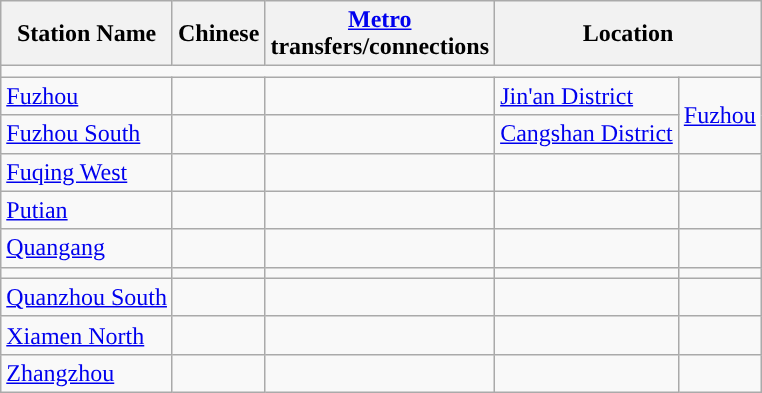<table class="wikitable">
<tr>
<th>Station Name</th>
<th>Chinese<br>
</th>
<th><a href='#'>Metro</a><br>transfers/connections</th>
<th colspan="2">Location</th>
</tr>
<tr style="background:#">
<td colspan = "11"></td>
</tr>
<tr>
<td><a href='#'>Fuzhou</a></td>
<td></td>
<td>  </td>
<td><a href='#'>Jin'an District</a></td>
<td rowspan="2"><a href='#'>Fuzhou</a></td>
</tr>
<tr>
<td><a href='#'>Fuzhou South</a></td>
<td></td>
<td>  </td>
<td><a href='#'>Cangshan District</a></td>
</tr>
<tr>
<td><a href='#'>Fuqing West</a></td>
<td></td>
<td></td>
<td></td>
<td></td>
</tr>
<tr>
<td><a href='#'>Putian</a></td>
<td></td>
<td></td>
<td></td>
<td></td>
</tr>
<tr>
<td><a href='#'>Quangang</a></td>
<td></td>
<td></td>
<td></td>
<td></td>
</tr>
<tr>
<td></td>
<td></td>
<td></td>
<td></td>
<td></td>
</tr>
<tr>
<td><a href='#'>Quanzhou South</a></td>
<td></td>
<td></td>
<td></td>
<td></td>
</tr>
<tr>
<td><a href='#'>Xiamen North</a></td>
<td></td>
<td>  </td>
<td></td>
<td></td>
</tr>
<tr>
<td><a href='#'>Zhangzhou</a></td>
<td></td>
<td></td>
<td></td>
<td></td>
</tr>
</table>
